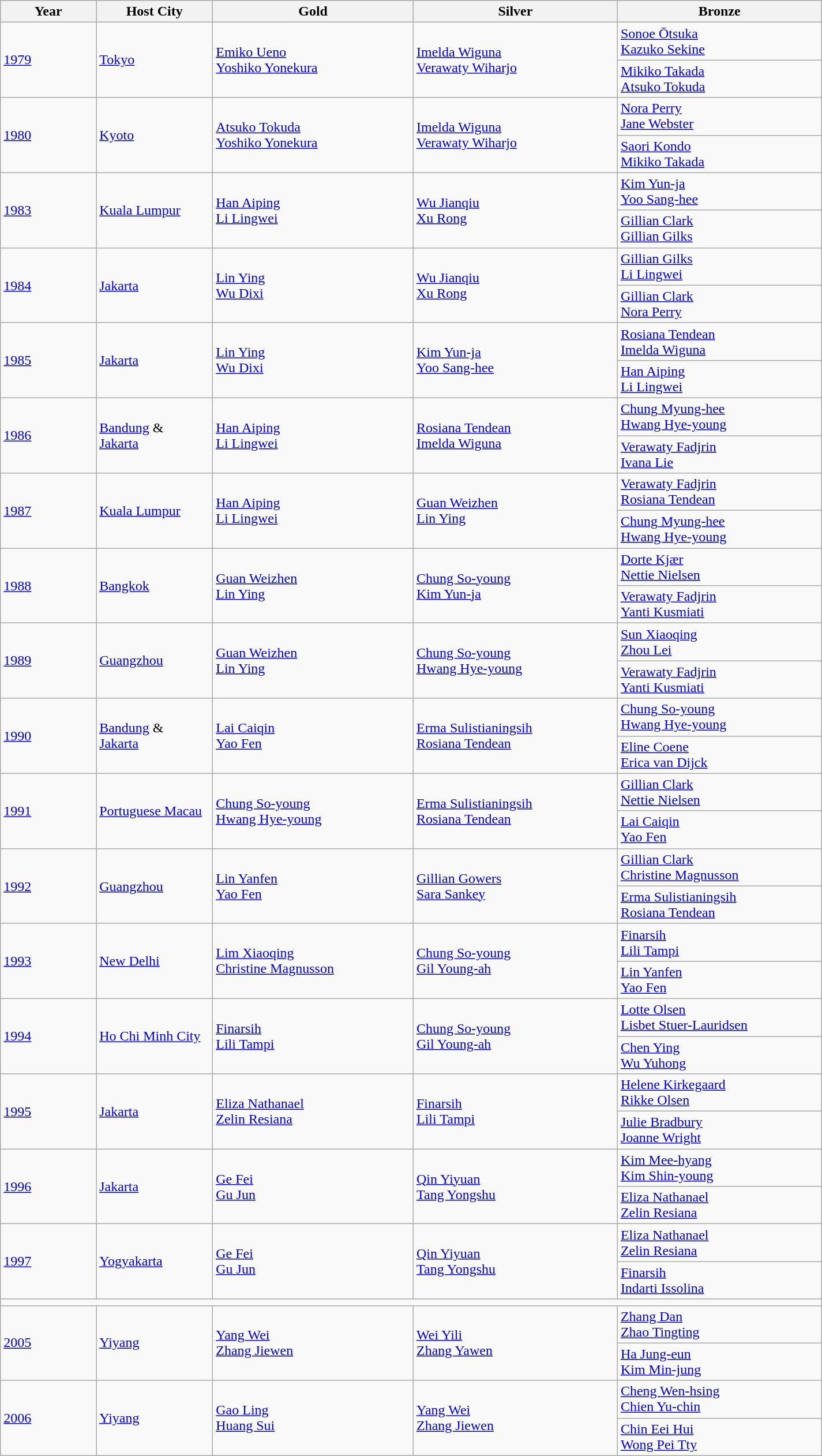<table class="wikitable" style="text-align: left; width: 950px;">
<tr>
<th width="120">Year</th>
<th width="140">Host City</th>
<th width="260">Gold</th>
<th width="260">Silver</th>
<th width="260">Bronze</th>
</tr>
<tr>
<td rowspan=2><a href='#'>1979</a></td>
<td rowspan=2><a href='#'>Tokyo</a></td>
<td rowspan=2> <a href='#'>Emiko Ueno</a><br> <a href='#'>Yoshiko Yonekura</a></td>
<td rowspan=2> <a href='#'>Imelda Wiguna</a><br> <a href='#'>Verawaty Wiharjo</a></td>
<td> <a href='#'>Sonoe Ōtsuka</a><br> <a href='#'>Kazuko Sekine</a></td>
</tr>
<tr>
<td> <a href='#'>Mikiko Takada</a><br> <a href='#'>Atsuko Tokuda</a></td>
</tr>
<tr>
<td rowspan=2><a href='#'>1980</a></td>
<td rowspan=2><a href='#'>Kyoto</a></td>
<td rowspan=2> <a href='#'>Atsuko Tokuda</a><br> <a href='#'>Yoshiko Yonekura</a></td>
<td rowspan=2> <a href='#'>Imelda Wiguna</a><br> <a href='#'>Verawaty Wiharjo</a></td>
<td> <a href='#'>Nora Perry</a><br> <a href='#'>Jane Webster</a></td>
</tr>
<tr>
<td> <a href='#'>Saori Kondo</a><br> <a href='#'>Mikiko Takada</a></td>
</tr>
<tr>
<td rowspan=2><a href='#'>1983</a></td>
<td rowspan=2><a href='#'>Kuala Lumpur</a></td>
<td rowspan=2> <a href='#'>Han Aiping</a><br> <a href='#'>Li Lingwei</a></td>
<td rowspan=2> <a href='#'>Wu Jianqiu</a><br> <a href='#'>Xu Rong</a></td>
<td> <a href='#'>Kim Yun-ja</a><br> <a href='#'>Yoo Sang-hee</a></td>
</tr>
<tr>
<td> <a href='#'>Gillian Clark</a><br> <a href='#'>Gillian Gilks</a></td>
</tr>
<tr>
<td rowspan=2><a href='#'>1984</a></td>
<td rowspan=2><a href='#'>Jakarta</a></td>
<td rowspan=2> <a href='#'>Lin Ying</a><br> <a href='#'>Wu Dixi</a></td>
<td rowspan=2> <a href='#'>Wu Jianqiu</a><br> <a href='#'>Xu Rong</a></td>
<td> <a href='#'>Gillian Gilks</a><br> <a href='#'>Li Lingwei</a></td>
</tr>
<tr>
<td> <a href='#'>Gillian Clark</a><br> <a href='#'>Nora Perry</a></td>
</tr>
<tr>
<td rowspan=2><a href='#'>1985</a></td>
<td rowspan=2><a href='#'>Jakarta</a></td>
<td rowspan=2> <a href='#'>Lin Ying</a><br> <a href='#'>Wu Dixi</a></td>
<td rowspan=2> <a href='#'>Kim Yun-ja</a><br> <a href='#'>Yoo Sang-hee</a></td>
<td> <a href='#'>Rosiana Tendean</a><br> <a href='#'>Imelda Wiguna</a></td>
</tr>
<tr>
<td> <a href='#'>Han Aiping</a><br> <a href='#'>Li Lingwei</a></td>
</tr>
<tr>
<td rowspan=2><a href='#'>1986</a></td>
<td rowspan=2><a href='#'>Bandung</a> & <br><a href='#'>Jakarta</a></td>
<td rowspan=2> <a href='#'>Han Aiping</a><br> <a href='#'>Li Lingwei</a></td>
<td rowspan=2> <a href='#'>Rosiana Tendean</a><br> <a href='#'>Imelda Wiguna</a></td>
<td> <a href='#'>Chung Myung-hee</a><br> <a href='#'>Hwang Hye-young</a></td>
</tr>
<tr>
<td> <a href='#'>Verawaty Fadjrin</a><br> <a href='#'>Ivana Lie</a></td>
</tr>
<tr>
<td rowspan=2><a href='#'>1987</a></td>
<td rowspan=2><a href='#'>Kuala Lumpur</a></td>
<td rowspan=2> <a href='#'>Han Aiping</a><br> <a href='#'>Li Lingwei</a></td>
<td rowspan=2> <a href='#'>Guan Weizhen</a><br> <a href='#'>Lin Ying</a></td>
<td> <a href='#'>Verawaty Fadjrin</a><br> <a href='#'>Rosiana Tendean</a></td>
</tr>
<tr>
<td> <a href='#'>Chung Myung-hee</a><br> <a href='#'>Hwang Hye-young</a></td>
</tr>
<tr>
<td rowspan=2><a href='#'>1988</a></td>
<td rowspan=2><a href='#'>Bangkok</a></td>
<td rowspan=2> <a href='#'>Guan Weizhen</a><br> <a href='#'>Lin Ying</a></td>
<td rowspan=2> <a href='#'>Chung So-young</a><br> <a href='#'>Kim Yun-ja</a></td>
<td> <a href='#'>Dorte Kjær</a><br> <a href='#'>Nettie Nielsen</a></td>
</tr>
<tr>
<td> <a href='#'>Verawaty Fadjrin</a><br> <a href='#'>Yanti Kusmiati</a></td>
</tr>
<tr>
<td rowspan=2><a href='#'>1989</a></td>
<td rowspan=2><a href='#'>Guangzhou</a></td>
<td rowspan=2> <a href='#'>Guan Weizhen</a><br> <a href='#'>Lin Ying</a></td>
<td rowspan=2> <a href='#'>Chung So-young</a><br> <a href='#'>Hwang Hye-young</a></td>
<td> <a href='#'>Sun Xiaoqing</a><br> <a href='#'>Zhou Lei</a></td>
</tr>
<tr>
<td> <a href='#'>Verawaty Fadjrin</a><br> <a href='#'>Yanti Kusmiati</a></td>
</tr>
<tr>
<td rowspan=2><a href='#'>1990</a></td>
<td rowspan=2><a href='#'>Bandung</a> & <br><a href='#'>Jakarta</a></td>
<td rowspan=2> <a href='#'>Lai Caiqin</a><br> <a href='#'>Yao Fen</a></td>
<td rowspan=2> <a href='#'>Erma Sulistianingsih</a><br> <a href='#'>Rosiana Tendean</a></td>
<td> <a href='#'>Chung So-young</a><br> <a href='#'>Hwang Hye-young</a></td>
</tr>
<tr>
<td> <a href='#'>Eline Coene</a><br> <a href='#'>Erica van Dijck</a></td>
</tr>
<tr>
<td rowspan=2><a href='#'>1991</a></td>
<td rowspan=2><a href='#'>Portuguese Macau</a></td>
<td rowspan=2> <a href='#'>Chung So-young</a><br> <a href='#'>Hwang Hye-young</a></td>
<td rowspan=2> <a href='#'>Erma Sulistianingsih</a><br> <a href='#'>Rosiana Tendean</a></td>
<td> <a href='#'>Gillian Clark</a><br> <a href='#'>Nettie Nielsen</a></td>
</tr>
<tr>
<td> <a href='#'>Lai Caiqin</a><br> <a href='#'>Yao Fen</a></td>
</tr>
<tr>
<td rowspan=2><a href='#'>1992</a></td>
<td rowspan=2><a href='#'>Guangzhou</a></td>
<td rowspan=2> <a href='#'>Lin Yanfen</a><br> <a href='#'>Yao Fen</a></td>
<td rowspan=2> <a href='#'>Gillian Gowers</a><br> <a href='#'>Sara Sankey</a></td>
<td> <a href='#'>Gillian Clark</a><br> <a href='#'>Christine Magnusson</a></td>
</tr>
<tr>
<td> <a href='#'>Erma Sulistianingsih</a><br> <a href='#'>Rosiana Tendean</a></td>
</tr>
<tr>
<td rowspan=2><a href='#'>1993</a></td>
<td rowspan=2><a href='#'>New Delhi</a></td>
<td rowspan=2> <a href='#'>Lim Xiaoqing</a><br> <a href='#'>Christine Magnusson</a></td>
<td rowspan=2> <a href='#'>Chung So-young</a><br> <a href='#'>Gil Young-ah</a></td>
<td> <a href='#'>Finarsih</a><br> <a href='#'>Lili Tampi</a></td>
</tr>
<tr>
<td> <a href='#'>Lin Yanfen</a><br> <a href='#'>Yao Fen</a></td>
</tr>
<tr>
<td rowspan=2><a href='#'>1994</a></td>
<td rowspan=2><a href='#'>Ho Chi Minh City</a></td>
<td rowspan=2> <a href='#'>Finarsih</a><br> <a href='#'>Lili Tampi</a></td>
<td rowspan=2> <a href='#'>Chung So-young</a><br> <a href='#'>Gil Young-ah</a></td>
<td> <a href='#'>Lotte Olsen</a><br> <a href='#'>Lisbet Stuer-Lauridsen</a></td>
</tr>
<tr>
<td> <a href='#'>Chen Ying</a><br> <a href='#'>Wu Yuhong</a></td>
</tr>
<tr>
<td rowspan=2><a href='#'>1995</a></td>
<td rowspan=2><a href='#'>Jakarta</a></td>
<td rowspan=2> <a href='#'>Eliza Nathanael</a><br> <a href='#'>Zelin Resiana</a></td>
<td rowspan=2> <a href='#'>Finarsih</a><br> <a href='#'>Lili Tampi</a></td>
<td> <a href='#'>Helene Kirkegaard</a><br> <a href='#'>Rikke Olsen</a></td>
</tr>
<tr>
<td> <a href='#'>Julie Bradbury</a><br> <a href='#'>Joanne Wright</a></td>
</tr>
<tr>
<td rowspan=2><a href='#'>1996</a></td>
<td rowspan=2><a href='#'>Jakarta</a></td>
<td rowspan=2> <a href='#'>Ge Fei</a><br> <a href='#'>Gu Jun</a></td>
<td rowspan=2> <a href='#'>Qin Yiyuan</a><br> <a href='#'>Tang Yongshu</a></td>
<td> <a href='#'>Kim Mee-hyang</a><br> <a href='#'>Kim Shin-young</a></td>
</tr>
<tr>
<td> <a href='#'>Eliza Nathanael</a><br> <a href='#'>Zelin Resiana</a></td>
</tr>
<tr>
<td rowspan=2><a href='#'>1997</a></td>
<td rowspan=2><a href='#'>Yogyakarta</a></td>
<td rowspan=2> <a href='#'>Ge Fei</a><br> <a href='#'>Gu Jun</a></td>
<td rowspan=2> <a href='#'>Qin Yiyuan</a><br> <a href='#'>Tang Yongshu</a></td>
<td> <a href='#'>Eliza Nathanael</a><br> <a href='#'>Zelin Resiana</a></td>
</tr>
<tr>
<td> <a href='#'>Finarsih</a><br> <a href='#'>Indarti Issolina</a></td>
</tr>
<tr>
<td colspan=6></td>
</tr>
<tr>
<td rowspan=2><a href='#'>2005</a></td>
<td rowspan=2><a href='#'>Yiyang</a></td>
<td rowspan=2> <a href='#'>Yang Wei</a><br> <a href='#'>Zhang Jiewen</a></td>
<td rowspan=2> <a href='#'>Wei Yili</a><br> <a href='#'>Zhang Yawen</a></td>
<td> <a href='#'>Zhang Dan</a><br> <a href='#'>Zhao Tingting</a></td>
</tr>
<tr>
<td> <a href='#'>Ha Jung-eun</a><br> <a href='#'>Kim Min-jung</a></td>
</tr>
<tr>
<td rowspan=2><a href='#'>2006</a></td>
<td rowspan=2><a href='#'>Yiyang</a></td>
<td rowspan=2> <a href='#'>Gao Ling</a><br> <a href='#'>Huang Sui</a></td>
<td rowspan=2> <a href='#'>Yang Wei</a><br> <a href='#'>Zhang Jiewen</a></td>
<td> <a href='#'>Cheng Wen-hsing</a><br> <a href='#'>Chien Yu-chin</a></td>
</tr>
<tr>
<td> <a href='#'>Chin Eei Hui</a><br> <a href='#'>Wong Pei Tty</a></td>
</tr>
</table>
